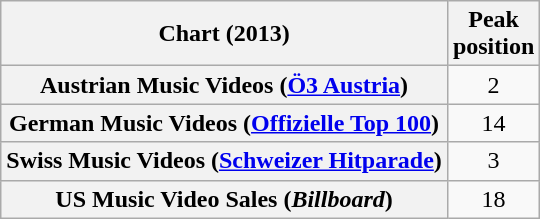<table class="wikitable sortable plainrowheaders" style="text-align:center">
<tr>
<th scope="col">Chart (2013)</th>
<th scope="col">Peak<br>position</th>
</tr>
<tr>
<th scope="row">Austrian Music Videos (<a href='#'>Ö3 Austria</a>)</th>
<td>2</td>
</tr>
<tr>
<th scope="row">German Music Videos (<a href='#'>Offizielle Top 100</a>)</th>
<td>14</td>
</tr>
<tr>
<th scope="row">Swiss Music Videos (<a href='#'>Schweizer Hitparade</a>)</th>
<td>3</td>
</tr>
<tr>
<th scope="row">US Music Video Sales (<em>Billboard</em>)</th>
<td>18</td>
</tr>
</table>
